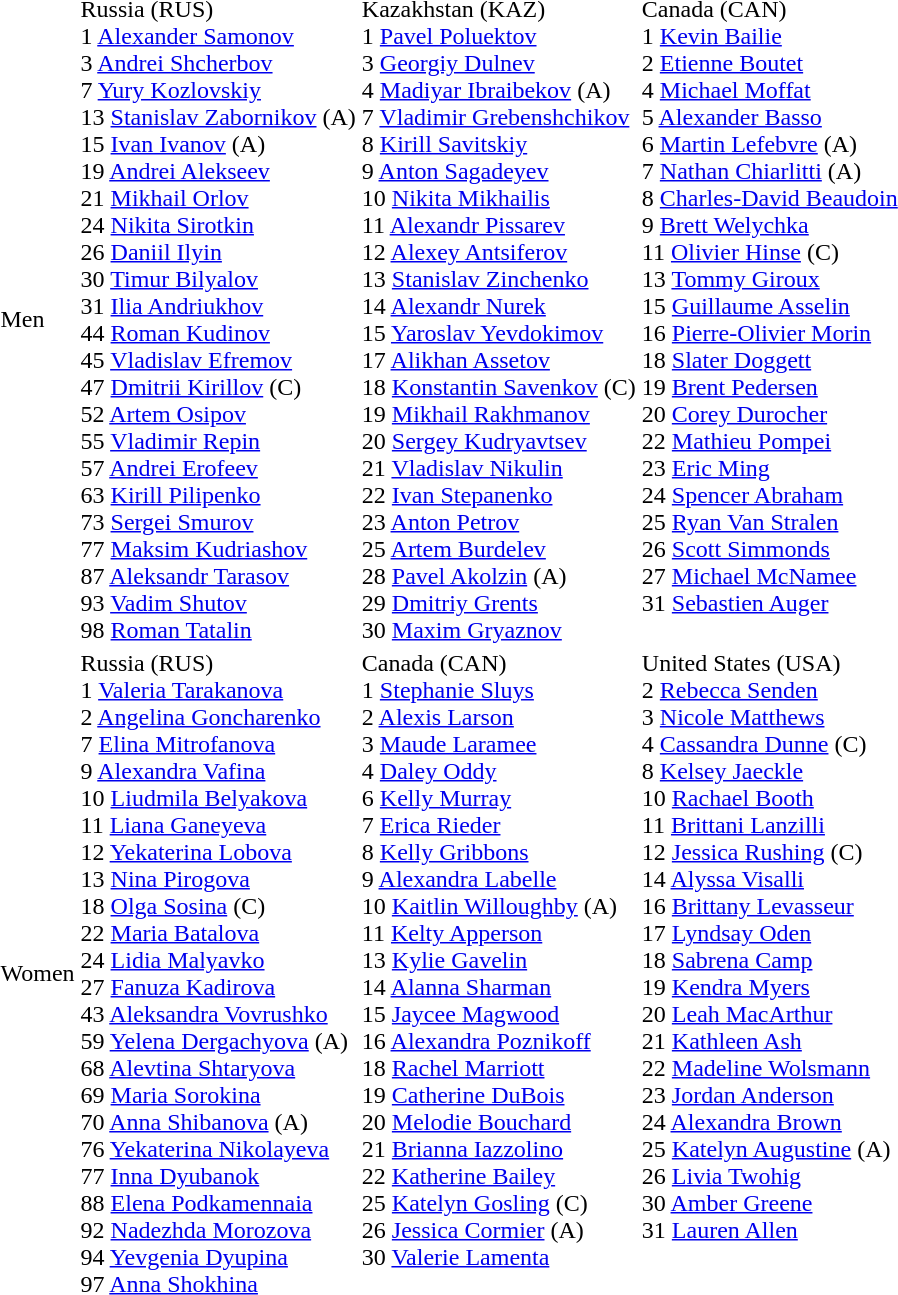<table>
<tr>
<td>Men</td>
<td valign=top> Russia (RUS)<br>1 <a href='#'>Alexander Samonov</a><br>3 <a href='#'>Andrei Shcherbov</a><br>7 <a href='#'>Yury Kozlovskiy</a><br>13 <a href='#'>Stanislav Zabornikov</a> (A)<br>15 <a href='#'>Ivan Ivanov</a> (A)<br>19 <a href='#'>Andrei Alekseev</a><br>21 <a href='#'>Mikhail Orlov</a><br>24 <a href='#'>Nikita Sirotkin</a><br>26 <a href='#'>Daniil Ilyin</a><br>30 <a href='#'>Timur Bilyalov</a><br>31 <a href='#'>Ilia Andriukhov</a><br>44 <a href='#'>Roman Kudinov</a><br>45 <a href='#'>Vladislav Efremov</a><br>47 <a href='#'>Dmitrii Kirillov</a> (C)<br>52 <a href='#'>Artem Osipov</a><br>55 <a href='#'>Vladimir Repin</a><br>57 <a href='#'>Andrei Erofeev</a><br>63 <a href='#'>Kirill Pilipenko</a><br>73 <a href='#'>Sergei Smurov</a><br>77 <a href='#'>Maksim Kudriashov</a><br>87 <a href='#'>Aleksandr Tarasov</a><br>93 <a href='#'>Vadim Shutov</a><br>98 <a href='#'>Roman Tatalin</a></td>
<td valign=top> Kazakhstan (KAZ)<br>1 <a href='#'>Pavel Poluektov</a><br>3 <a href='#'>Georgiy Dulnev</a><br>4 <a href='#'>Madiyar Ibraibekov</a> (A)<br>7 <a href='#'>Vladimir Grebenshchikov</a><br>8 <a href='#'>Kirill Savitskiy</a><br>9 <a href='#'>Anton Sagadeyev</a><br>10 <a href='#'>Nikita Mikhailis</a><br>11 <a href='#'>Alexandr Pissarev</a><br>12 <a href='#'>Alexey Antsiferov</a><br>13 <a href='#'>Stanislav Zinchenko</a><br>14 <a href='#'>Alexandr Nurek</a><br>15 <a href='#'>Yaroslav Yevdokimov</a><br>17 <a href='#'>Alikhan Assetov</a><br>18 <a href='#'>Konstantin Savenkov</a> (C)<br>19 <a href='#'>Mikhail Rakhmanov</a><br>20 <a href='#'>Sergey Kudryavtsev</a><br>21 <a href='#'>Vladislav Nikulin</a><br>22 <a href='#'>Ivan Stepanenko</a><br>23 <a href='#'>Anton Petrov</a><br>25 <a href='#'>Artem Burdelev</a><br>28 <a href='#'>Pavel Akolzin</a> (A)<br>29 <a href='#'>Dmitriy Grents</a><br>30 <a href='#'>Maxim Gryaznov</a></td>
<td valign=top> Canada (CAN)<br>1 <a href='#'>Kevin Bailie</a><br>2 <a href='#'>Etienne Boutet</a><br>4 <a href='#'>Michael Moffat</a><br>5 <a href='#'>Alexander Basso</a><br>6 <a href='#'>Martin Lefebvre</a> (A)<br>7 <a href='#'>Nathan Chiarlitti</a> (A)<br>8 <a href='#'>Charles-David Beaudoin</a><br>9 <a href='#'>Brett Welychka</a><br>11 <a href='#'>Olivier Hinse</a> (C)<br>13 <a href='#'>Tommy Giroux</a><br>15 <a href='#'>Guillaume Asselin</a><br>16 <a href='#'>Pierre-Olivier Morin</a><br>18 <a href='#'>Slater Doggett</a><br>19 <a href='#'>Brent Pedersen</a><br>20 <a href='#'>Corey Durocher</a><br>22 <a href='#'>Mathieu Pompei</a><br>23 <a href='#'>Eric Ming</a><br>24 <a href='#'>Spencer Abraham</a><br>25 <a href='#'>Ryan Van Stralen</a><br>26 <a href='#'>Scott Simmonds</a><br>27 <a href='#'>Michael McNamee</a><br>31 <a href='#'>Sebastien Auger</a></td>
</tr>
<tr>
<td>Women</td>
<td valign=top> Russia (RUS)<br>1 <a href='#'>Valeria Tarakanova</a><br>2 <a href='#'>Angelina Goncharenko</a><br>7 <a href='#'>Elina Mitrofanova</a><br>9 <a href='#'>Alexandra Vafina</a><br>10 <a href='#'>Liudmila Belyakova</a><br>11 <a href='#'>Liana Ganeyeva</a><br>12 <a href='#'>Yekaterina Lobova</a><br>13 <a href='#'>Nina Pirogova</a><br>18 <a href='#'>Olga Sosina</a> (C)<br>22 <a href='#'>Maria Batalova</a><br>24 <a href='#'>Lidia Malyavko</a><br>27 <a href='#'>Fanuza Kadirova</a><br>43 <a href='#'>Aleksandra Vovrushko</a><br>59 <a href='#'>Yelena Dergachyova</a> (A)<br>68 <a href='#'>Alevtina Shtaryova</a><br>69 <a href='#'>Maria Sorokina</a><br>70 <a href='#'>Anna Shibanova</a> (A)<br>76 <a href='#'>Yekaterina Nikolayeva</a><br>77 <a href='#'>Inna Dyubanok</a><br>88 <a href='#'>Elena Podkamennaia</a><br>92 <a href='#'>Nadezhda Morozova</a><br>94 <a href='#'>Yevgenia Dyupina</a><br>97 <a href='#'>Anna Shokhina</a></td>
<td valign=top> Canada (CAN)<br>1 <a href='#'>Stephanie Sluys</a><br>2 <a href='#'>Alexis Larson</a><br>3 <a href='#'>Maude Laramee</a><br>4 <a href='#'>Daley Oddy</a><br>6 <a href='#'>Kelly Murray</a><br>7 <a href='#'>Erica Rieder</a><br>8 <a href='#'>Kelly Gribbons</a><br>9 <a href='#'>Alexandra Labelle</a><br>10 <a href='#'>Kaitlin Willoughby</a> (A)<br>11 <a href='#'>Kelty Apperson</a><br>13 <a href='#'>Kylie Gavelin</a><br>14 <a href='#'>Alanna Sharman</a><br>15 <a href='#'>Jaycee Magwood</a><br>16 <a href='#'>Alexandra Poznikoff</a><br>18 <a href='#'>Rachel Marriott</a><br>19 <a href='#'>Catherine DuBois</a><br>20 <a href='#'>Melodie Bouchard</a><br>21 <a href='#'>Brianna Iazzolino</a><br>22 <a href='#'>Katherine Bailey</a><br>25 <a href='#'>Katelyn Gosling</a> (C)<br> 26 <a href='#'>Jessica Cormier</a> (A)<br>30 <a href='#'>Valerie Lamenta</a></td>
<td valign=top> United States (USA)<br>2 <a href='#'>Rebecca Senden</a><br>3 <a href='#'>Nicole Matthews</a><br>4 <a href='#'>Cassandra Dunne</a> (C)<br>8 <a href='#'>Kelsey Jaeckle</a><br>10 <a href='#'>Rachael Booth</a><br>11 <a href='#'>Brittani Lanzilli</a><br>12 <a href='#'>Jessica Rushing</a> (C)<br>14 <a href='#'>Alyssa Visalli</a><br>16 <a href='#'>Brittany Levasseur</a><br>17 <a href='#'>Lyndsay Oden</a><br>18 <a href='#'>Sabrena Camp</a><br>19 <a href='#'>Kendra Myers</a><br>20 <a href='#'>Leah MacArthur</a><br>21 <a href='#'>Kathleen Ash</a><br>22 <a href='#'>Madeline Wolsmann</a><br>23 <a href='#'>Jordan Anderson</a><br>24 <a href='#'>Alexandra Brown</a><br>25 <a href='#'>Katelyn Augustine</a> (A)<br>26 <a href='#'>Livia Twohig</a><br>30 <a href='#'>Amber Greene</a><br>31 <a href='#'>Lauren Allen</a></td>
</tr>
</table>
